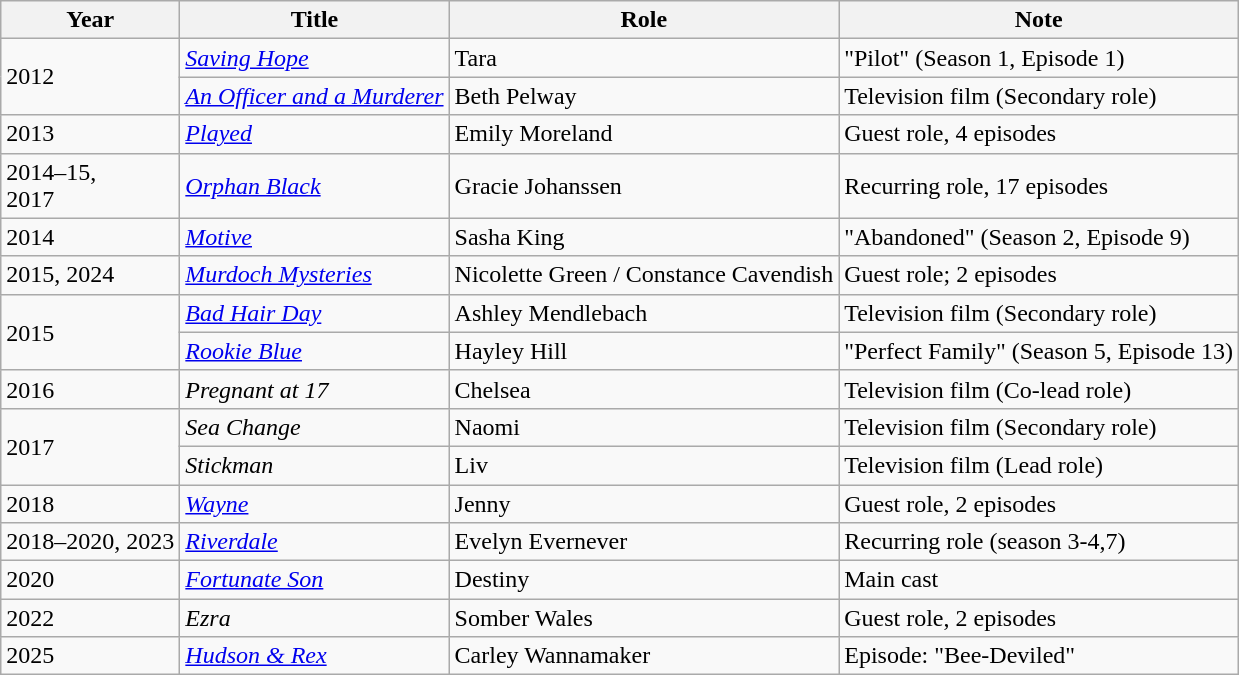<table class="wikitable sortable">
<tr>
<th>Year</th>
<th>Title</th>
<th>Role</th>
<th>Note</th>
</tr>
<tr>
<td rowspan="2">2012</td>
<td><em><a href='#'>Saving Hope</a></em></td>
<td>Tara</td>
<td>"Pilot" (Season 1, Episode 1)</td>
</tr>
<tr>
<td><em><a href='#'>An Officer and a Murderer</a></em></td>
<td>Beth Pelway</td>
<td>Television film (Secondary role)</td>
</tr>
<tr>
<td>2013</td>
<td><em><a href='#'>Played</a></em></td>
<td>Emily Moreland</td>
<td>Guest role, 4 episodes</td>
</tr>
<tr>
<td>2014–15, <br> 2017</td>
<td><em><a href='#'>Orphan Black</a></em></td>
<td>Gracie Johanssen</td>
<td>Recurring role, 17 episodes</td>
</tr>
<tr>
<td>2014</td>
<td><em><a href='#'>Motive</a></em></td>
<td>Sasha King</td>
<td>"Abandoned" (Season 2, Episode 9)</td>
</tr>
<tr>
<td>2015, 2024</td>
<td><em><a href='#'>Murdoch Mysteries</a></em></td>
<td>Nicolette Green / Constance Cavendish</td>
<td>Guest role; 2 episodes</td>
</tr>
<tr>
<td rowspan="2">2015</td>
<td><em><a href='#'>Bad Hair Day</a></em></td>
<td>Ashley Mendlebach</td>
<td>Television film (Secondary role)</td>
</tr>
<tr>
<td><em><a href='#'>Rookie Blue</a></em></td>
<td>Hayley Hill</td>
<td>"Perfect Family" (Season 5, Episode 13)</td>
</tr>
<tr>
<td>2016</td>
<td><em>Pregnant at 17</em></td>
<td>Chelsea</td>
<td>Television film (Co-lead role)</td>
</tr>
<tr>
<td rowspan="2">2017</td>
<td><em>Sea Change</em></td>
<td>Naomi</td>
<td>Television film (Secondary role)</td>
</tr>
<tr>
<td><em>Stickman</em></td>
<td>Liv</td>
<td>Television film (Lead role)</td>
</tr>
<tr>
<td>2018</td>
<td><em><a href='#'>Wayne</a></em></td>
<td>Jenny</td>
<td>Guest role, 2 episodes</td>
</tr>
<tr>
<td>2018–2020, 2023</td>
<td><em><a href='#'>Riverdale</a></em></td>
<td>Evelyn Evernever</td>
<td>Recurring role (season 3-4,7)</td>
</tr>
<tr>
<td>2020</td>
<td><em><a href='#'>Fortunate Son</a></em></td>
<td>Destiny</td>
<td>Main cast</td>
</tr>
<tr>
<td>2022</td>
<td><em>Ezra</em></td>
<td>Somber Wales</td>
<td>Guest role, 2 episodes</td>
</tr>
<tr>
<td>2025</td>
<td><em><a href='#'>Hudson & Rex</a></em></td>
<td>Carley Wannamaker</td>
<td>Episode: "Bee-Deviled"</td>
</tr>
</table>
